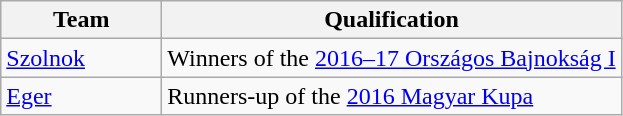<table class="wikitable">
<tr>
<th width=100>Team</th>
<th>Qualification</th>
</tr>
<tr>
<td><a href='#'>Szolnok</a></td>
<td>Winners of the <a href='#'>2016–17 Országos Bajnokság I</a></td>
</tr>
<tr>
<td><a href='#'>Eger</a></td>
<td>Runners-up of the <a href='#'>2016 Magyar Kupa</a></td>
</tr>
</table>
